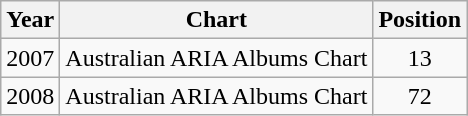<table class="wikitable sortable">
<tr>
<th style="text-align:center;">Year</th>
<th style="text-align:center;">Chart</th>
<th style="text-align:center;">Position</th>
</tr>
<tr>
<td style="text-align:center;">2007</td>
<td align="left">Australian ARIA Albums Chart</td>
<td style="text-align:center;">13</td>
</tr>
<tr>
<td style="text-align:center;">2008</td>
<td align="left">Australian ARIA Albums Chart</td>
<td style="text-align:center;">72</td>
</tr>
</table>
